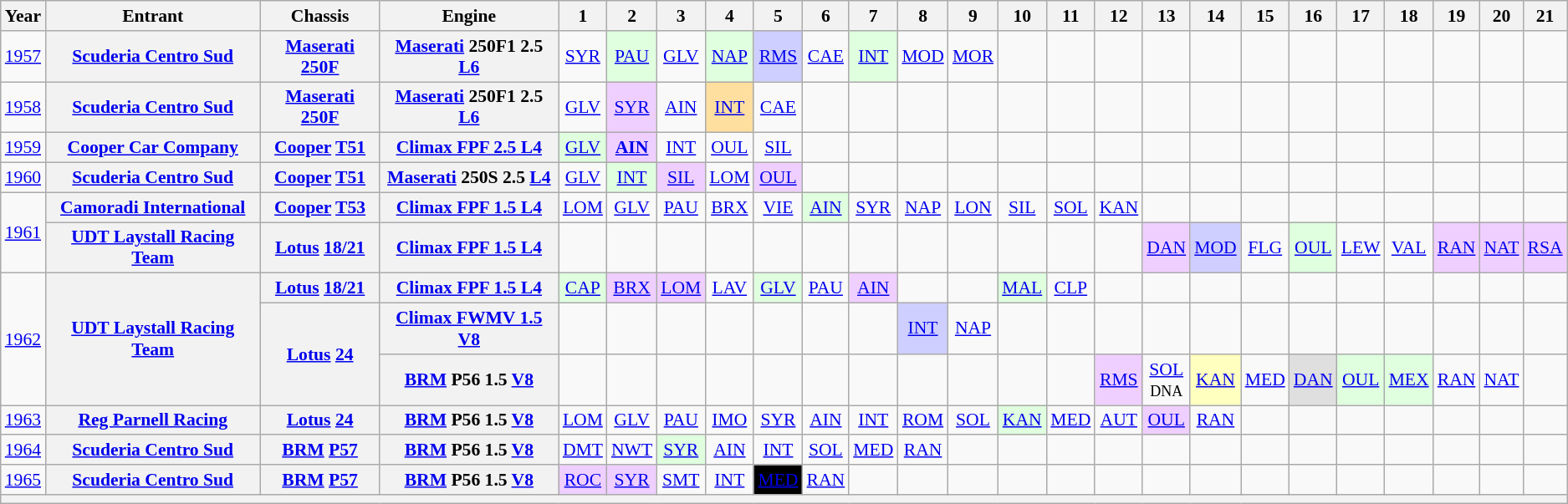<table class="wikitable" style="text-align:center; font-size:90%">
<tr>
<th>Year</th>
<th>Entrant</th>
<th>Chassis</th>
<th>Engine</th>
<th>1</th>
<th>2</th>
<th>3</th>
<th>4</th>
<th>5</th>
<th>6</th>
<th>7</th>
<th>8</th>
<th>9</th>
<th>10</th>
<th>11</th>
<th>12</th>
<th>13</th>
<th>14</th>
<th>15</th>
<th>16</th>
<th>17</th>
<th>18</th>
<th>19</th>
<th>20</th>
<th>21</th>
</tr>
<tr>
<td><a href='#'>1957</a></td>
<th><a href='#'>Scuderia Centro Sud</a></th>
<th><a href='#'>Maserati</a> <a href='#'>250F</a></th>
<th><a href='#'>Maserati</a> 250F1 2.5 <a href='#'>L6</a></th>
<td><a href='#'>SYR</a></td>
<td style="background:#DFFFDF;"><a href='#'>PAU</a><br></td>
<td><a href='#'>GLV</a></td>
<td style="background:#DFFFDF;"><a href='#'>NAP</a><br></td>
<td style="background:#CFCFFF;"><a href='#'>RMS</a><br></td>
<td><a href='#'>CAE</a></td>
<td style="background:#DFFFDF;"><a href='#'>INT</a><br></td>
<td><a href='#'>MOD</a></td>
<td><a href='#'>MOR</a></td>
<td></td>
<td></td>
<td></td>
<td></td>
<td></td>
<td></td>
<td></td>
<td></td>
<td></td>
<td></td>
<td></td>
<td></td>
</tr>
<tr>
<td><a href='#'>1958</a></td>
<th><a href='#'>Scuderia Centro Sud</a></th>
<th><a href='#'>Maserati</a> <a href='#'>250F</a></th>
<th><a href='#'>Maserati</a> 250F1 2.5 <a href='#'>L6</a></th>
<td><a href='#'>GLV</a></td>
<td style="background:#EFCFFF;"><a href='#'>SYR</a><br></td>
<td><a href='#'>AIN</a></td>
<td style="background:#FFDF9F;"><a href='#'>INT</a><br></td>
<td><a href='#'>CAE</a></td>
<td></td>
<td></td>
<td></td>
<td></td>
<td></td>
<td></td>
<td></td>
<td></td>
<td></td>
<td></td>
<td></td>
<td></td>
<td></td>
<td></td>
<td></td>
<td></td>
</tr>
<tr>
<td><a href='#'>1959</a></td>
<th><a href='#'>Cooper Car Company</a></th>
<th><a href='#'>Cooper</a> <a href='#'>T51</a></th>
<th><a href='#'>Climax FPF 2.5 L4</a></th>
<td style="background:#DFFFDF;"><a href='#'>GLV</a><br></td>
<td style="background:#EFCFFF;"><strong><a href='#'>AIN</a></strong><br></td>
<td><a href='#'>INT</a></td>
<td><a href='#'>OUL</a></td>
<td><a href='#'>SIL</a></td>
<td></td>
<td></td>
<td></td>
<td></td>
<td></td>
<td></td>
<td></td>
<td></td>
<td></td>
<td></td>
<td></td>
<td></td>
<td></td>
<td></td>
<td></td>
<td></td>
</tr>
<tr>
<td><a href='#'>1960</a></td>
<th><a href='#'>Scuderia Centro Sud</a></th>
<th><a href='#'>Cooper</a> <a href='#'>T51</a></th>
<th><a href='#'>Maserati</a> 250S 2.5 <a href='#'>L4</a></th>
<td><a href='#'>GLV</a></td>
<td style="background:#DFFFDF;"><a href='#'>INT</a><br></td>
<td style="background:#EFCFFF;"><a href='#'>SIL</a><br></td>
<td><a href='#'>LOM</a></td>
<td style="background:#EFCFFF;"><a href='#'>OUL</a><br></td>
<td></td>
<td></td>
<td></td>
<td></td>
<td></td>
<td></td>
<td></td>
<td></td>
<td></td>
<td></td>
<td></td>
<td></td>
<td></td>
<td></td>
<td></td>
<td></td>
</tr>
<tr>
<td rowspan=2><a href='#'>1961</a></td>
<th><a href='#'>Camoradi International</a></th>
<th><a href='#'>Cooper</a> <a href='#'>T53</a></th>
<th><a href='#'>Climax FPF 1.5 L4</a></th>
<td><a href='#'>LOM</a></td>
<td><a href='#'>GLV</a></td>
<td><a href='#'>PAU</a><br></td>
<td><a href='#'>BRX</a></td>
<td><a href='#'>VIE</a></td>
<td style="background:#DFFFDF;"><a href='#'>AIN</a><br></td>
<td><a href='#'>SYR</a></td>
<td><a href='#'>NAP</a></td>
<td><a href='#'>LON</a></td>
<td><a href='#'>SIL</a></td>
<td><a href='#'>SOL</a></td>
<td><a href='#'>KAN</a></td>
<td></td>
<td></td>
<td></td>
<td></td>
<td></td>
<td></td>
<td></td>
<td></td>
<td></td>
</tr>
<tr>
<th><a href='#'>UDT Laystall Racing Team</a></th>
<th><a href='#'>Lotus</a> <a href='#'>18/21</a></th>
<th><a href='#'>Climax FPF 1.5 L4</a></th>
<td></td>
<td></td>
<td></td>
<td></td>
<td></td>
<td></td>
<td></td>
<td></td>
<td></td>
<td></td>
<td></td>
<td></td>
<td style="background:#EFCFFF;"><a href='#'>DAN</a><br></td>
<td style="background:#CFCFFF;"><a href='#'>MOD</a><br></td>
<td><a href='#'>FLG</a></td>
<td style="background:#DFFFDF;"><a href='#'>OUL</a><br></td>
<td><a href='#'>LEW</a></td>
<td><a href='#'>VAL</a></td>
<td style="background:#EFCFFF;"><a href='#'>RAN</a><br></td>
<td style="background:#EFCFFF;"><a href='#'>NAT</a> <br></td>
<td style="background:#EFCFFF;"><a href='#'>RSA</a><br></td>
</tr>
<tr>
<td rowspan=3><a href='#'>1962</a></td>
<th rowspan=3><a href='#'>UDT Laystall Racing Team</a></th>
<th><a href='#'>Lotus</a> <a href='#'>18/21</a></th>
<th><a href='#'>Climax FPF 1.5 L4</a></th>
<td style="background:#DFFFDF;"><a href='#'>CAP</a><br></td>
<td style="background:#EFCFFF;"><a href='#'>BRX</a><br></td>
<td style="background:#EFCFFF;"><a href='#'>LOM</a><br></td>
<td><a href='#'>LAV</a></td>
<td style="background:#DFFFDF;"><a href='#'>GLV</a><br></td>
<td><a href='#'>PAU</a></td>
<td style="background:#EFCFFF;"><a href='#'>AIN</a><br></td>
<td></td>
<td></td>
<td style="background:#DFFFDF;"><a href='#'>MAL</a><br></td>
<td><a href='#'>CLP</a></td>
<td></td>
<td></td>
<td></td>
<td></td>
<td></td>
<td></td>
<td></td>
<td></td>
<td></td>
<td></td>
</tr>
<tr>
<th rowspan=2><a href='#'>Lotus</a> <a href='#'>24</a></th>
<th><a href='#'>Climax FWMV 1.5 V8</a></th>
<td></td>
<td></td>
<td></td>
<td></td>
<td></td>
<td></td>
<td></td>
<td style="background:#CFCFFF;"><a href='#'>INT</a><br></td>
<td><a href='#'>NAP</a></td>
<td></td>
<td></td>
<td></td>
<td></td>
<td></td>
<td></td>
<td></td>
<td></td>
<td></td>
<td></td>
<td></td>
<td></td>
</tr>
<tr>
<th><a href='#'>BRM</a> P56 1.5 <a href='#'>V8</a></th>
<td></td>
<td></td>
<td></td>
<td></td>
<td></td>
<td></td>
<td></td>
<td></td>
<td></td>
<td></td>
<td></td>
<td style="background:#EFCFFF;"><a href='#'>RMS</a><br></td>
<td><a href='#'>SOL</a><br><small>DNA</small></td>
<td style="background:#FFFFBF;"><a href='#'>KAN</a><br></td>
<td><a href='#'>MED</a></td>
<td style="background:#DFDFDF;"><a href='#'>DAN</a><br></td>
<td style="background:#DFFFDF;"><a href='#'>OUL</a><br></td>
<td style="background:#DFFFDF;"><a href='#'>MEX</a><br></td>
<td><a href='#'>RAN</a></td>
<td><a href='#'>NAT</a></td>
<td></td>
</tr>
<tr>
<td><a href='#'>1963</a></td>
<th><a href='#'>Reg Parnell Racing</a></th>
<th><a href='#'>Lotus</a> <a href='#'>24</a></th>
<th><a href='#'>BRM</a> P56 1.5 <a href='#'>V8</a></th>
<td><a href='#'>LOM</a></td>
<td><a href='#'>GLV</a></td>
<td><a href='#'>PAU</a></td>
<td><a href='#'>IMO</a></td>
<td><a href='#'>SYR</a></td>
<td><a href='#'>AIN</a></td>
<td><a href='#'>INT</a></td>
<td><a href='#'>ROM</a></td>
<td><a href='#'>SOL</a></td>
<td style="background:#DFFFDF;"><a href='#'>KAN</a><br></td>
<td><a href='#'>MED</a></td>
<td><a href='#'>AUT</a></td>
<td style="background:#EFCFFF;"><a href='#'>OUL</a><br></td>
<td><a href='#'>RAN</a></td>
<td></td>
<td></td>
<td></td>
<td></td>
<td></td>
<td></td>
<td></td>
</tr>
<tr>
<td><a href='#'>1964</a></td>
<th><a href='#'>Scuderia Centro Sud</a></th>
<th><a href='#'>BRM</a> <a href='#'>P57</a></th>
<th><a href='#'>BRM</a> P56 1.5 <a href='#'>V8</a></th>
<td><a href='#'>DMT</a></td>
<td><a href='#'>NWT</a></td>
<td style="background:#DFFFDF;"><a href='#'>SYR</a><br></td>
<td><a href='#'>AIN</a></td>
<td><a href='#'>INT</a></td>
<td><a href='#'>SOL</a></td>
<td><a href='#'>MED</a></td>
<td><a href='#'>RAN</a></td>
<td></td>
<td></td>
<td></td>
<td></td>
<td></td>
<td></td>
<td></td>
<td></td>
<td></td>
<td></td>
<td></td>
<td></td>
<td></td>
</tr>
<tr>
<td><a href='#'>1965</a></td>
<th><a href='#'>Scuderia Centro Sud</a></th>
<th><a href='#'>BRM</a> <a href='#'>P57</a></th>
<th><a href='#'>BRM</a> P56 1.5 <a href='#'>V8</a></th>
<td style="background:#EFCFFF;"><a href='#'>ROC</a><br></td>
<td style="background:#EFCFFF;"><a href='#'>SYR</a><br></td>
<td><a href='#'>SMT</a></td>
<td><a href='#'>INT</a></td>
<td style="background:#000000; color:#ffffff"><a href='#'><span>MED</span></a><br></td>
<td><a href='#'>RAN</a></td>
<td></td>
<td></td>
<td></td>
<td></td>
<td></td>
<td></td>
<td></td>
<td></td>
<td></td>
<td></td>
<td></td>
<td></td>
<td></td>
<td></td>
<td></td>
</tr>
<tr>
<th colspan=25></th>
</tr>
</table>
